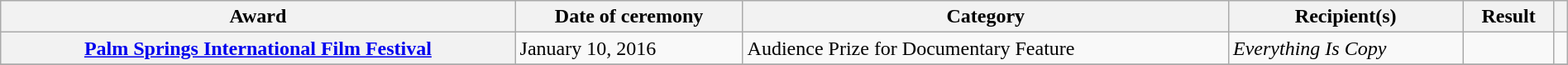<table class="wikitable plainrowheaders sortable" style="width:100%;">
<tr>
<th scope="col">Award</th>
<th scope="col">Date of ceremony</th>
<th scope="col">Category</th>
<th scope="col">Recipient(s)</th>
<th scope="col">Result</th>
<th scope="col" class="unsortable"></th>
</tr>
<tr>
<th scope="row"><a href='#'>Palm Springs International Film Festival</a></th>
<td>January 10, 2016</td>
<td>Audience Prize for Documentary Feature</td>
<td><em>Everything Is Copy</em></td>
<td></td>
<td style="text-align:center;"></td>
</tr>
<tr>
</tr>
</table>
